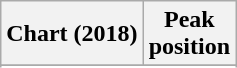<table class="wikitable sortable plainrowheaders" style="text-align:center">
<tr>
<th scope="col">Chart (2018)</th>
<th scope="col">Peak<br>position</th>
</tr>
<tr>
</tr>
<tr>
</tr>
</table>
